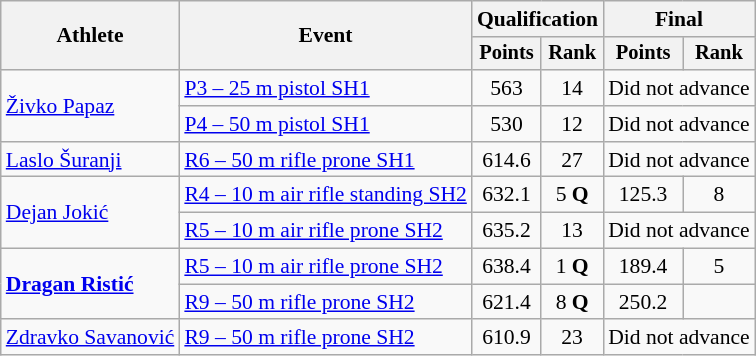<table class="wikitable" style="font-size:90%">
<tr>
<th rowspan="2">Athlete</th>
<th rowspan="2">Event</th>
<th colspan="2">Qualification</th>
<th colspan="2">Final</th>
</tr>
<tr style="font-size:95%">
<th>Points</th>
<th>Rank</th>
<th>Points</th>
<th>Rank</th>
</tr>
<tr align=center>
<td align=left rowspan=2><a href='#'>Živko Papaz</a></td>
<td align=left><a href='#'>P3 – 25 m pistol SH1</a></td>
<td>563</td>
<td>14</td>
<td colspan=2>Did not advance</td>
</tr>
<tr align=center>
<td align=left><a href='#'>P4 – 50 m pistol SH1</a></td>
<td>530</td>
<td>12</td>
<td colspan=2>Did not advance</td>
</tr>
<tr align=center>
<td align=left><a href='#'>Laslo Šuranji</a></td>
<td align=left><a href='#'>R6 – 50 m rifle prone SH1</a></td>
<td>614.6</td>
<td>27</td>
<td colspan=2>Did not advance</td>
</tr>
<tr align=center>
<td align=left rowspan=2><a href='#'>Dejan Jokić</a></td>
<td align=left><a href='#'>R4 – 10 m air rifle standing SH2</a></td>
<td>632.1</td>
<td>5 <strong>Q</strong></td>
<td>125.3</td>
<td>8</td>
</tr>
<tr align=center>
<td align=left><a href='#'>R5 – 10 m air rifle prone SH2</a></td>
<td>635.2</td>
<td>13</td>
<td colspan=2>Did not advance</td>
</tr>
<tr align=center>
<td align=left rowspan=2><strong><a href='#'>Dragan Ristić</a></strong></td>
<td align=left><a href='#'>R5 – 10 m air rifle prone SH2</a></td>
<td>638.4</td>
<td>1 <strong>Q</strong></td>
<td>189.4</td>
<td>5</td>
</tr>
<tr align=center>
<td align=left><a href='#'>R9 – 50 m rifle prone SH2</a></td>
<td>621.4</td>
<td>8 <strong>Q</strong></td>
<td>250.2</td>
<td></td>
</tr>
<tr align=center>
<td align=left><a href='#'>Zdravko Savanović</a></td>
<td align=left><a href='#'>R9 – 50 m rifle prone SH2</a></td>
<td>610.9</td>
<td>23</td>
<td colspan=2>Did not advance</td>
</tr>
</table>
